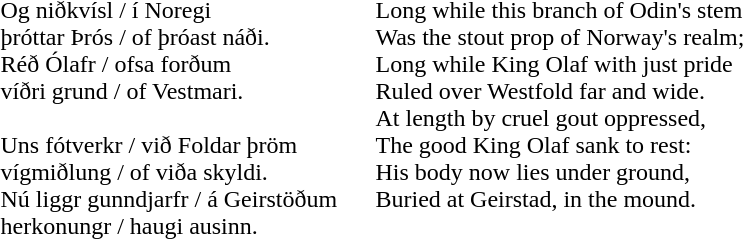<table>
<tr valign="top">
<td width="50%"><br>Og niðkvísl /
í Noregi<br>
þróttar Þrós / 
of þróast náði.<br>
Réð Ólafr /
ofsa forðum<br>
víðri grund /
of Vestmari.<br>
<br>
Uns fótverkr /
við Foldar þröm<br>
vígmiðlung /
of viða skyldi.<br>
Nú liggr gunndjarfr /
á Geirstöðum<br>
herkonungr /
haugi ausinn.<br></td>
<td><br>Long while this branch of Odin's stem<br>
Was the stout prop of Norway's realm;<br> 
Long while King Olaf with just pride <br>
Ruled over Westfold far and wide.<br>
At length by cruel gout oppressed, <br>
The good King Olaf sank to rest: <br>
His body now lies under ground, <br>
Buried at Geirstad, in the mound. <br>
</td>
</tr>
</table>
